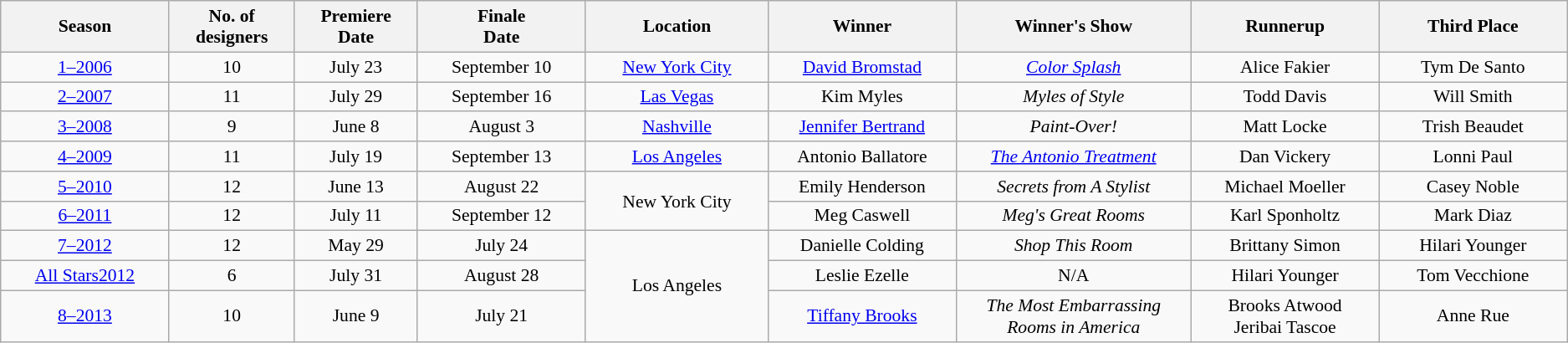<table class="wikitable" style="text-align:center; font-size:90%">
<tr>
<th>Season</th>
<th>No. of<br>designers</th>
<th>Premiere<br>Date</th>
<th>Finale<br>Date</th>
<th>Location</th>
<th width="12%"> Winner</th>
<th width="15%">Winner's Show</th>
<th width="12%"> Runnerup</th>
<th width="12%"> Third Place</th>
</tr>
<tr>
<td><a href='#'>1–2006</a></td>
<td>10</td>
<td>July 23</td>
<td>September 10</td>
<td><a href='#'>New York City</a></td>
<td><a href='#'>David Bromstad</a></td>
<td><em><a href='#'>Color Splash</a></em></td>
<td>Alice Fakier</td>
<td>Tym De Santo</td>
</tr>
<tr>
<td><a href='#'>2–2007</a></td>
<td>11</td>
<td>July 29</td>
<td>September 16</td>
<td><a href='#'>Las Vegas</a></td>
<td>Kim Myles</td>
<td><em>Myles of Style</em></td>
<td>Todd Davis</td>
<td>Will Smith</td>
</tr>
<tr>
<td><a href='#'>3–2008</a></td>
<td>9</td>
<td>June 8</td>
<td>August 3</td>
<td><a href='#'>Nashville</a></td>
<td><a href='#'>Jennifer Bertrand</a></td>
<td><em>Paint-Over!</em></td>
<td>Matt Locke</td>
<td>Trish Beaudet</td>
</tr>
<tr>
<td><a href='#'>4–2009</a></td>
<td>11</td>
<td>July 19</td>
<td>September 13</td>
<td><a href='#'>Los Angeles</a></td>
<td>Antonio Ballatore</td>
<td><em><a href='#'>The Antonio Treatment</a></em></td>
<td>Dan Vickery</td>
<td>Lonni Paul</td>
</tr>
<tr>
<td><a href='#'>5–2010</a></td>
<td>12</td>
<td>June 13</td>
<td>August 22</td>
<td rowspan="2">New York City</td>
<td>Emily Henderson</td>
<td><em>Secrets from A Stylist</em></td>
<td>Michael Moeller</td>
<td>Casey Noble</td>
</tr>
<tr>
<td><a href='#'>6–2011</a></td>
<td>12</td>
<td>July 11</td>
<td>September 12</td>
<td>Meg Caswell</td>
<td><em>Meg's Great Rooms</em></td>
<td>Karl Sponholtz</td>
<td>Mark Diaz</td>
</tr>
<tr>
<td><a href='#'>7–2012</a></td>
<td>12</td>
<td>May 29</td>
<td>July 24</td>
<td rowspan="3">Los Angeles</td>
<td>Danielle Colding</td>
<td><em>Shop This Room</em></td>
<td>Brittany Simon</td>
<td>Hilari Younger</td>
</tr>
<tr>
<td><a href='#'>All Stars2012</a></td>
<td>6</td>
<td>July 31</td>
<td>August 28</td>
<td>Leslie Ezelle</td>
<td>N/A</td>
<td>Hilari Younger</td>
<td>Tom Vecchione</td>
</tr>
<tr>
<td><a href='#'>8–2013</a></td>
<td>10</td>
<td>June 9</td>
<td>July 21</td>
<td><a href='#'>Tiffany Brooks</a></td>
<td><em>The Most Embarrassing Rooms in America</em></td>
<td>Brooks Atwood<br>Jeribai Tascoe</td>
<td>Anne Rue</td>
</tr>
</table>
